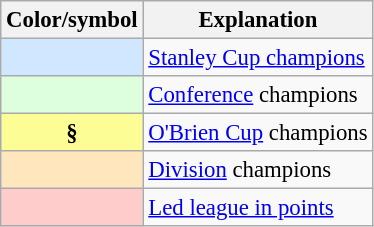<table class="wikitable" style="font-size:95%">
<tr>
<th scope="col">Color/symbol</th>
<th scope="col">Explanation</th>
</tr>
<tr>
<th scope="row" style="background:#D0E7FF"></th>
<td><a href='#'>Stanley Cup champions</a></td>
</tr>
<tr>
<th scope="row" style="background:#DDFFDD"></th>
<td><a href='#'>Conference</a> champions</td>
</tr>
<tr>
<th scope="row" style="background:#FDFD96">§</th>
<td><a href='#'>O'Brien Cup</a> champions</td>
</tr>
<tr>
<th scope="row" style="background:#FFE6BD"></th>
<td><a href='#'>Division</a> champions</td>
</tr>
<tr>
<th scope="row" style="background:#FFCCCC"></th>
<td><a href='#'>Led league in points</a></td>
</tr>
</table>
